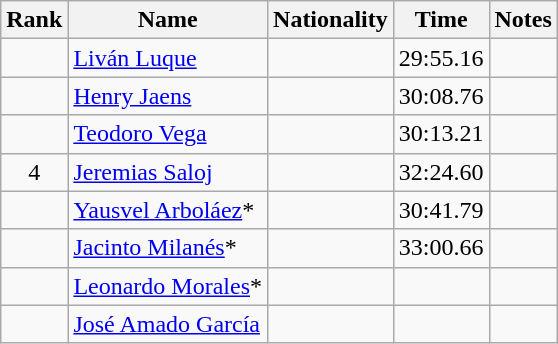<table class="wikitable sortable" style="text-align:center">
<tr>
<th>Rank</th>
<th>Name</th>
<th>Nationality</th>
<th>Time</th>
<th>Notes</th>
</tr>
<tr>
<td></td>
<td align=left><a href='#'>Liván Luque</a></td>
<td align=left></td>
<td>29:55.16</td>
<td></td>
</tr>
<tr>
<td></td>
<td align=left><a href='#'>Henry Jaens</a></td>
<td align=left></td>
<td>30:08.76</td>
<td></td>
</tr>
<tr>
<td></td>
<td align=left><a href='#'>Teodoro Vega</a></td>
<td align=left></td>
<td>30:13.21</td>
<td></td>
</tr>
<tr>
<td>4</td>
<td align=left><a href='#'>Jeremias Saloj</a></td>
<td align=left></td>
<td>32:24.60</td>
<td></td>
</tr>
<tr>
<td></td>
<td align=left><a href='#'>Yausvel Arboláez</a>*</td>
<td align=left></td>
<td>30:41.79</td>
<td></td>
</tr>
<tr>
<td></td>
<td align=left><a href='#'>Jacinto Milanés</a>*</td>
<td align=left></td>
<td>33:00.66</td>
<td></td>
</tr>
<tr>
<td></td>
<td align=left><a href='#'>Leonardo Morales</a>*</td>
<td align=left></td>
<td></td>
<td></td>
</tr>
<tr>
<td></td>
<td align=left><a href='#'>José Amado García</a></td>
<td align=left></td>
<td></td>
<td></td>
</tr>
</table>
